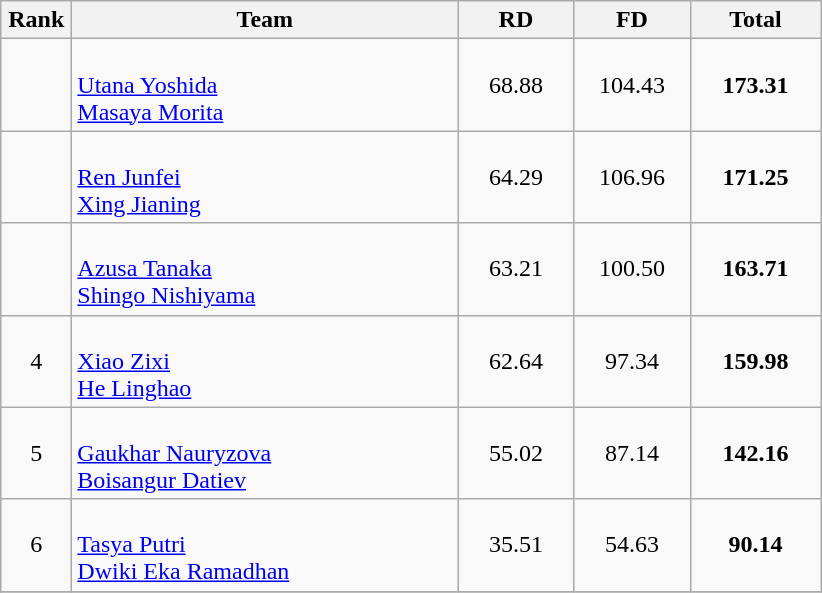<table class=wikitable style="text-align:center">
<tr>
<th width=40>Rank</th>
<th width=250>Team</th>
<th width=70>RD</th>
<th width=70>FD</th>
<th width=80>Total</th>
</tr>
<tr>
<td></td>
<td align=left><br><a href='#'>Utana Yoshida</a><br><a href='#'>Masaya Morita</a></td>
<td>68.88</td>
<td>104.43</td>
<td><strong>173.31</strong></td>
</tr>
<tr>
<td></td>
<td align=left><br><a href='#'>Ren Junfei</a><br><a href='#'>Xing Jianing</a></td>
<td>64.29</td>
<td>106.96</td>
<td><strong>171.25</strong></td>
</tr>
<tr>
<td></td>
<td align=left><br><a href='#'>Azusa Tanaka</a><br><a href='#'>Shingo Nishiyama</a></td>
<td>63.21</td>
<td>100.50</td>
<td><strong>163.71</strong></td>
</tr>
<tr>
<td>4</td>
<td align=left><br><a href='#'>Xiao Zixi</a><br><a href='#'>He Linghao</a></td>
<td>62.64</td>
<td>97.34</td>
<td><strong>159.98</strong></td>
</tr>
<tr>
<td>5</td>
<td align=left><br><a href='#'>Gaukhar Nauryzova</a><br><a href='#'>Boisangur Datiev</a></td>
<td>55.02</td>
<td>87.14</td>
<td><strong>142.16</strong></td>
</tr>
<tr>
<td>6</td>
<td align=left><br><a href='#'>Tasya Putri</a><br><a href='#'>Dwiki Eka Ramadhan</a></td>
<td>35.51</td>
<td>54.63</td>
<td><strong>90.14</strong></td>
</tr>
<tr>
</tr>
</table>
